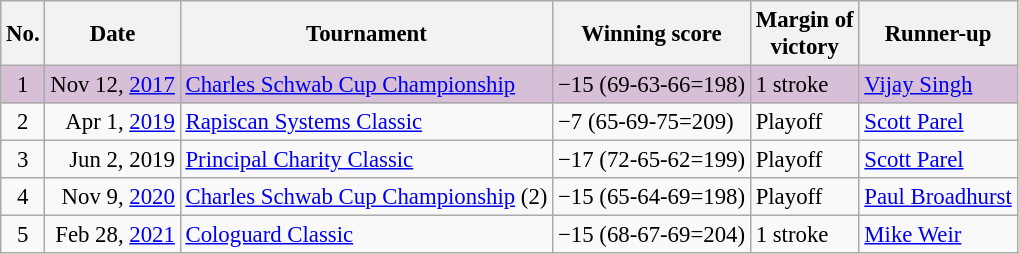<table class="wikitable" style="font-size:95%;">
<tr>
<th>No.</th>
<th>Date</th>
<th>Tournament</th>
<th>Winning score</th>
<th>Margin of<br>victory</th>
<th>Runner-up</th>
</tr>
<tr style="background:thistle">
<td align=center>1</td>
<td align=right>Nov 12, <a href='#'>2017</a></td>
<td><a href='#'>Charles Schwab Cup Championship</a></td>
<td>−15 (69-63-66=198)</td>
<td>1 stroke</td>
<td> <a href='#'>Vijay Singh</a></td>
</tr>
<tr>
<td align=center>2</td>
<td align=right>Apr 1, <a href='#'>2019</a></td>
<td><a href='#'>Rapiscan Systems Classic</a></td>
<td>−7 (65-69-75=209)</td>
<td>Playoff</td>
<td> <a href='#'>Scott Parel</a></td>
</tr>
<tr>
<td align=center>3</td>
<td align=right>Jun 2, 2019</td>
<td><a href='#'>Principal Charity Classic</a></td>
<td>−17 (72-65-62=199)</td>
<td>Playoff</td>
<td> <a href='#'>Scott Parel</a></td>
</tr>
<tr>
<td align=center>4</td>
<td align=right>Nov 9, <a href='#'>2020</a></td>
<td><a href='#'>Charles Schwab Cup Championship</a> (2)</td>
<td>−15 (65-64-69=198)</td>
<td>Playoff</td>
<td> <a href='#'>Paul Broadhurst</a></td>
</tr>
<tr>
<td align=center>5</td>
<td align=right>Feb 28, <a href='#'>2021</a></td>
<td><a href='#'>Cologuard Classic</a></td>
<td>−15 (68-67-69=204)</td>
<td>1 stroke</td>
<td> <a href='#'>Mike Weir</a></td>
</tr>
</table>
